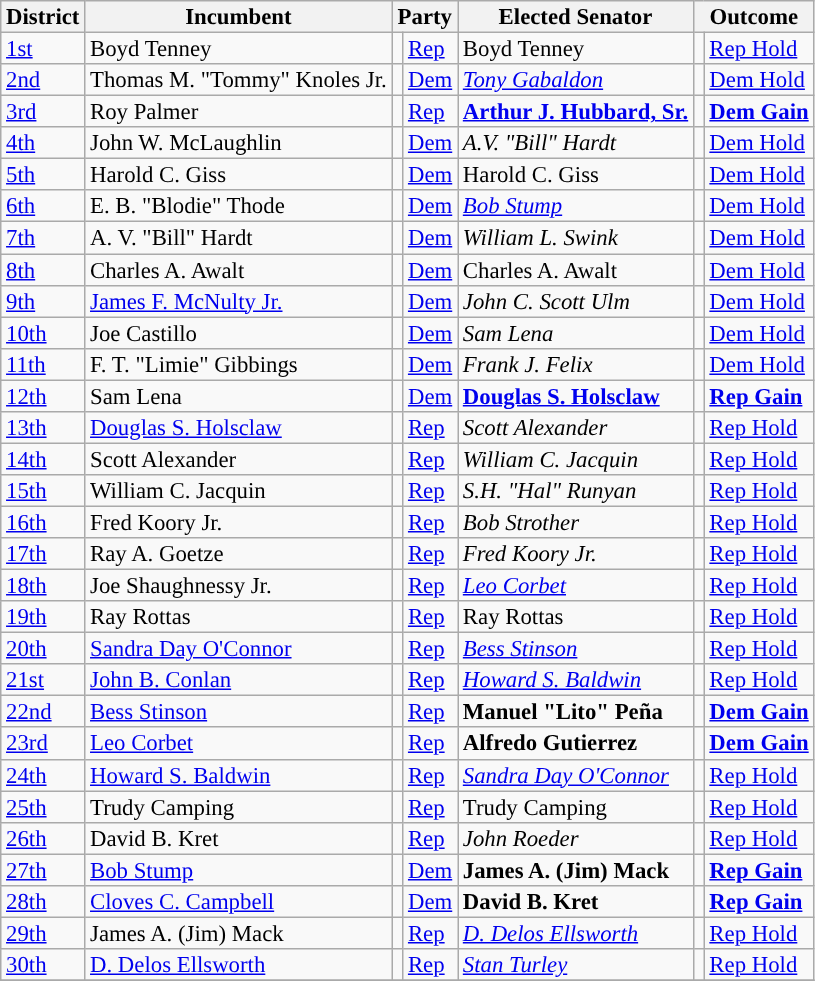<table class="sortable wikitable" style="font-size:95%;line-height:14px;">
<tr>
<th>District</th>
<th>Incumbent</th>
<th colspan="2">Party</th>
<th>Elected Senator</th>
<th colspan="2">Outcome</th>
</tr>
<tr>
<td><a href='#'>1st</a></td>
<td>Boyd Tenney</td>
<td style="background:"></td>
<td><a href='#'>Rep</a></td>
<td>Boyd Tenney</td>
<td style="background:"></td>
<td><a href='#'>Rep Hold</a></td>
</tr>
<tr>
<td><a href='#'>2nd</a></td>
<td>Thomas M. "Tommy" Knoles Jr.</td>
<td style="background:"></td>
<td><a href='#'>Dem</a></td>
<td><em><a href='#'>Tony Gabaldon</a></em></td>
<td style="background:"></td>
<td><a href='#'>Dem Hold</a></td>
</tr>
<tr>
<td><a href='#'>3rd</a></td>
<td>Roy Palmer</td>
<td style="background:"></td>
<td><a href='#'>Rep</a></td>
<td><strong><a href='#'>Arthur J. Hubbard, Sr.</a></strong></td>
<td style="background:"></td>
<td><strong><a href='#'>Dem Gain</a></strong></td>
</tr>
<tr>
<td><a href='#'>4th</a></td>
<td>John W. McLaughlin</td>
<td style="background:"></td>
<td><a href='#'>Dem</a></td>
<td><em>A.V. "Bill" Hardt</em></td>
<td style="background:"></td>
<td><a href='#'>Dem Hold</a></td>
</tr>
<tr>
<td><a href='#'>5th</a></td>
<td>Harold C. Giss</td>
<td style="background:"></td>
<td><a href='#'>Dem</a></td>
<td>Harold C. Giss</td>
<td style="background:"></td>
<td><a href='#'>Dem Hold</a></td>
</tr>
<tr>
<td><a href='#'>6th</a></td>
<td>E. B. "Blodie" Thode</td>
<td style="background:"></td>
<td><a href='#'>Dem</a></td>
<td><em><a href='#'>Bob Stump</a></em></td>
<td style="background:"></td>
<td><a href='#'>Dem Hold</a></td>
</tr>
<tr>
<td><a href='#'>7th</a></td>
<td>A. V. "Bill" Hardt</td>
<td style="background:"></td>
<td><a href='#'>Dem</a></td>
<td><em>William L. Swink</em></td>
<td style="background:"></td>
<td><a href='#'>Dem Hold</a></td>
</tr>
<tr>
<td><a href='#'>8th</a></td>
<td>Charles A. Awalt</td>
<td style="background:"></td>
<td><a href='#'>Dem</a></td>
<td>Charles A. Awalt</td>
<td style="background:"></td>
<td><a href='#'>Dem Hold</a></td>
</tr>
<tr>
<td><a href='#'>9th</a></td>
<td><a href='#'>James F. McNulty Jr.</a></td>
<td style="background:"></td>
<td><a href='#'>Dem</a></td>
<td><em>John C. Scott Ulm</em></td>
<td style="background:"></td>
<td><a href='#'>Dem Hold</a></td>
</tr>
<tr>
<td><a href='#'>10th</a></td>
<td>Joe Castillo</td>
<td style="background:"></td>
<td><a href='#'>Dem</a></td>
<td><em>Sam Lena</em></td>
<td style="background:"></td>
<td><a href='#'>Dem Hold</a></td>
</tr>
<tr>
<td><a href='#'>11th</a></td>
<td>F. T. "Limie" Gibbings</td>
<td style="background:"></td>
<td><a href='#'>Dem</a></td>
<td><em>Frank J. Felix</em></td>
<td style="background:"></td>
<td><a href='#'>Dem Hold</a></td>
</tr>
<tr>
<td><a href='#'>12th</a></td>
<td>Sam Lena</td>
<td style="background:"></td>
<td><a href='#'>Dem</a></td>
<td><strong><a href='#'>Douglas S. Holsclaw</a></strong></td>
<td style="background:"></td>
<td><strong><a href='#'>Rep Gain</a></strong></td>
</tr>
<tr>
<td><a href='#'>13th</a></td>
<td><a href='#'>Douglas S. Holsclaw</a></td>
<td style="background:"></td>
<td><a href='#'>Rep</a></td>
<td><em>Scott Alexander</em></td>
<td style="background:"></td>
<td><a href='#'>Rep Hold</a></td>
</tr>
<tr>
<td><a href='#'>14th</a></td>
<td>Scott Alexander</td>
<td style="background:"></td>
<td><a href='#'>Rep</a></td>
<td><em>William C. Jacquin</em></td>
<td style="background:"></td>
<td><a href='#'>Rep Hold</a></td>
</tr>
<tr>
<td><a href='#'>15th</a></td>
<td>William C. Jacquin</td>
<td style="background:"></td>
<td><a href='#'>Rep</a></td>
<td><em>S.H. "Hal" Runyan</em></td>
<td style="background:"></td>
<td><a href='#'>Rep Hold</a></td>
</tr>
<tr>
<td><a href='#'>16th</a></td>
<td>Fred Koory Jr.</td>
<td style="background:"></td>
<td><a href='#'>Rep</a></td>
<td><em>Bob Strother</em></td>
<td style="background:"></td>
<td><a href='#'>Rep Hold</a></td>
</tr>
<tr>
<td><a href='#'>17th</a></td>
<td>Ray A. Goetze</td>
<td style="background:"></td>
<td><a href='#'>Rep</a></td>
<td><em>Fred Koory Jr.</em></td>
<td style="background:"></td>
<td><a href='#'>Rep Hold</a></td>
</tr>
<tr>
<td><a href='#'>18th</a></td>
<td>Joe Shaughnessy Jr.</td>
<td style="background:"></td>
<td><a href='#'>Rep</a></td>
<td><em><a href='#'>Leo Corbet</a></em></td>
<td style="background:"></td>
<td><a href='#'>Rep Hold</a></td>
</tr>
<tr>
<td><a href='#'>19th</a></td>
<td>Ray Rottas</td>
<td style="background:"></td>
<td><a href='#'>Rep</a></td>
<td>Ray Rottas</td>
<td style="background:"></td>
<td><a href='#'>Rep Hold</a></td>
</tr>
<tr>
<td><a href='#'>20th</a></td>
<td><a href='#'>Sandra Day O'Connor</a></td>
<td style="background:"></td>
<td><a href='#'>Rep</a></td>
<td><em><a href='#'>Bess Stinson</a></em></td>
<td style="background:"></td>
<td><a href='#'>Rep Hold</a></td>
</tr>
<tr>
<td><a href='#'>21st</a></td>
<td><a href='#'>John B. Conlan</a></td>
<td style="background:"></td>
<td><a href='#'>Rep</a></td>
<td><em><a href='#'>Howard S. Baldwin</a></em></td>
<td style="background:"></td>
<td><a href='#'>Rep Hold</a></td>
</tr>
<tr>
<td><a href='#'>22nd</a></td>
<td><a href='#'>Bess Stinson</a></td>
<td style="background:"></td>
<td><a href='#'>Rep</a></td>
<td><strong>Manuel "Lito" Peña</strong></td>
<td style="background:"></td>
<td><strong><a href='#'>Dem Gain</a></strong></td>
</tr>
<tr>
<td><a href='#'>23rd</a></td>
<td><a href='#'>Leo Corbet</a></td>
<td style="background:"></td>
<td><a href='#'>Rep</a></td>
<td><strong>Alfredo Gutierrez</strong></td>
<td style="background:"></td>
<td><strong><a href='#'>Dem Gain</a></strong></td>
</tr>
<tr>
<td><a href='#'>24th</a></td>
<td><a href='#'>Howard S. Baldwin</a></td>
<td style="background:"></td>
<td><a href='#'>Rep</a></td>
<td><em><a href='#'>Sandra Day O'Connor</a></em></td>
<td style="background:"></td>
<td><a href='#'>Rep Hold</a></td>
</tr>
<tr>
<td><a href='#'>25th</a></td>
<td>Trudy Camping</td>
<td style="background:"></td>
<td><a href='#'>Rep</a></td>
<td>Trudy Camping</td>
<td style="background:"></td>
<td><a href='#'>Rep Hold</a></td>
</tr>
<tr>
<td><a href='#'>26th</a></td>
<td>David B. Kret</td>
<td style="background:"></td>
<td><a href='#'>Rep</a></td>
<td><em>John Roeder</em></td>
<td style="background:"></td>
<td><a href='#'>Rep Hold</a></td>
</tr>
<tr>
<td><a href='#'>27th</a></td>
<td><a href='#'>Bob Stump</a></td>
<td style="background:"></td>
<td><a href='#'>Dem</a></td>
<td><strong>James A. (Jim) Mack</strong></td>
<td style="background:"></td>
<td><strong><a href='#'>Rep Gain</a></strong></td>
</tr>
<tr>
<td><a href='#'>28th</a></td>
<td><a href='#'>Cloves C. Campbell</a></td>
<td style="background:"></td>
<td><a href='#'>Dem</a></td>
<td><strong>David B. Kret</strong></td>
<td style="background:"></td>
<td><strong><a href='#'>Rep Gain</a></strong></td>
</tr>
<tr>
<td><a href='#'>29th</a></td>
<td>James A. (Jim) Mack</td>
<td style="background:"></td>
<td><a href='#'>Rep</a></td>
<td><em><a href='#'>D. Delos Ellsworth</a></em></td>
<td style="background:"></td>
<td><a href='#'>Rep Hold</a></td>
</tr>
<tr>
<td><a href='#'>30th</a></td>
<td><a href='#'>D. Delos Ellsworth</a></td>
<td style="background:"></td>
<td><a href='#'>Rep</a></td>
<td><em><a href='#'>Stan Turley</a></em></td>
<td style="background:"></td>
<td><a href='#'>Rep Hold</a></td>
</tr>
<tr>
</tr>
</table>
